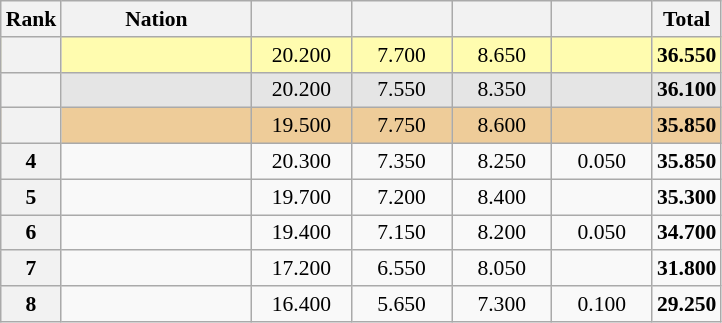<table class="wikitable sortable" style="text-align:center; font-size:90%">
<tr>
<th scope="col" style="width:20px;">Rank</th>
<th ! scope="col" style="width:120px;">Nation</th>
<th ! scope="col" style="width:60px;"></th>
<th ! scope="col" style="width:60px;"></th>
<th ! scope="col" style="width:60px;"></th>
<th ! scope="col" style="width:60px;"></th>
<th>Total</th>
</tr>
<tr bgcolor=fffcaf>
<th scope=row></th>
<td align=left></td>
<td>20.200</td>
<td>7.700</td>
<td>8.650</td>
<td></td>
<td><strong>36.550</strong></td>
</tr>
<tr bgcolor=e5e5e5>
<th scope=row></th>
<td align=left></td>
<td>20.200</td>
<td>7.550</td>
<td>8.350</td>
<td></td>
<td><strong>36.100</strong></td>
</tr>
<tr bgcolor=eecc99>
<th scope=row></th>
<td align=left></td>
<td>19.500</td>
<td>7.750</td>
<td>8.600</td>
<td></td>
<td><strong>35.850</strong></td>
</tr>
<tr>
<th scope=row>4</th>
<td align=left></td>
<td>20.300</td>
<td>7.350</td>
<td>8.250</td>
<td>0.050</td>
<td><strong>35.850</strong></td>
</tr>
<tr>
<th scope=row>5</th>
<td align=left></td>
<td>19.700</td>
<td>7.200</td>
<td>8.400</td>
<td></td>
<td><strong>35.300</strong></td>
</tr>
<tr>
<th scope=row>6</th>
<td align=left></td>
<td>19.400</td>
<td>7.150</td>
<td>8.200</td>
<td>0.050</td>
<td><strong>34.700</strong></td>
</tr>
<tr>
<th scope=row>7</th>
<td align=left></td>
<td>17.200</td>
<td>6.550</td>
<td>8.050</td>
<td></td>
<td><strong>31.800</strong></td>
</tr>
<tr>
<th scope=row>8</th>
<td align=left></td>
<td>16.400</td>
<td>5.650</td>
<td>7.300</td>
<td>0.100</td>
<td><strong>29.250</strong></td>
</tr>
</table>
